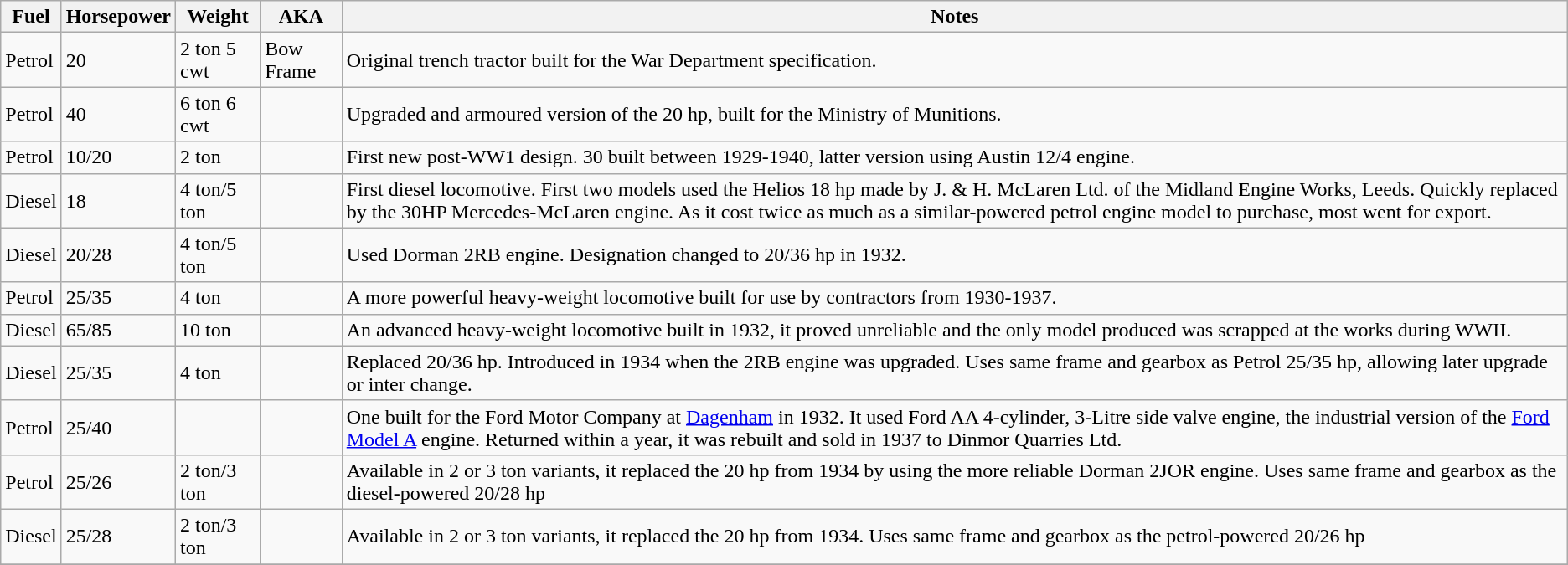<table class="wikitable sortable">
<tr>
<th>Fuel</th>
<th>Horsepower</th>
<th>Weight</th>
<th>AKA</th>
<th>Notes</th>
</tr>
<tr>
<td>Petrol</td>
<td>20</td>
<td>2 ton 5 cwt</td>
<td>Bow Frame</td>
<td>Original trench tractor built for the War Department specification.</td>
</tr>
<tr>
<td>Petrol</td>
<td>40</td>
<td>6 ton 6 cwt</td>
<td></td>
<td>Upgraded and armoured version of the 20 hp, built for the Ministry of Munitions.</td>
</tr>
<tr>
<td>Petrol</td>
<td>10/20</td>
<td>2 ton</td>
<td></td>
<td>First new post-WW1 design. 30 built between 1929-1940, latter version using Austin 12/4 engine.</td>
</tr>
<tr>
<td>Diesel</td>
<td>18</td>
<td>4 ton/5 ton</td>
<td></td>
<td>First diesel locomotive. First two models used the Helios 18 hp made by J. & H. McLaren Ltd. of the Midland Engine Works, Leeds. Quickly replaced by the 30HP Mercedes-McLaren engine. As it cost twice as much as a similar-powered petrol engine model to purchase, most went for export.</td>
</tr>
<tr>
<td>Diesel</td>
<td>20/28</td>
<td>4 ton/5 ton</td>
<td></td>
<td>Used Dorman 2RB engine. Designation changed to 20/36 hp in 1932.</td>
</tr>
<tr>
<td>Petrol</td>
<td>25/35</td>
<td>4 ton</td>
<td></td>
<td>A more powerful heavy-weight locomotive built for use by contractors from 1930-1937.</td>
</tr>
<tr>
<td>Diesel</td>
<td>65/85</td>
<td>10 ton</td>
<td></td>
<td>An advanced heavy-weight locomotive built in 1932, it proved unreliable and the only model produced was scrapped at the works during WWII.</td>
</tr>
<tr>
<td>Diesel</td>
<td>25/35</td>
<td>4 ton</td>
<td></td>
<td>Replaced 20/36 hp. Introduced in 1934 when the 2RB engine was upgraded. Uses same frame and gearbox as Petrol 25/35 hp, allowing later upgrade or inter change.</td>
</tr>
<tr>
<td>Petrol</td>
<td>25/40</td>
<td></td>
<td></td>
<td>One built for the Ford Motor Company at <a href='#'>Dagenham</a> in 1932. It used Ford AA 4-cylinder, 3-Litre side valve engine, the industrial version of the <a href='#'>Ford Model A</a> engine. Returned within a year, it was rebuilt and sold in 1937 to Dinmor Quarries Ltd.</td>
</tr>
<tr>
<td>Petrol</td>
<td>25/26</td>
<td>2 ton/3 ton</td>
<td></td>
<td>Available in 2 or 3 ton variants, it replaced the 20 hp from 1934 by using the more reliable Dorman 2JOR engine. Uses same frame and gearbox as the diesel-powered 20/28 hp</td>
</tr>
<tr>
<td>Diesel</td>
<td>25/28</td>
<td>2 ton/3 ton</td>
<td></td>
<td>Available in 2 or 3 ton variants, it replaced the 20 hp from 1934. Uses same frame and gearbox as the petrol-powered 20/26 hp</td>
</tr>
<tr>
</tr>
</table>
